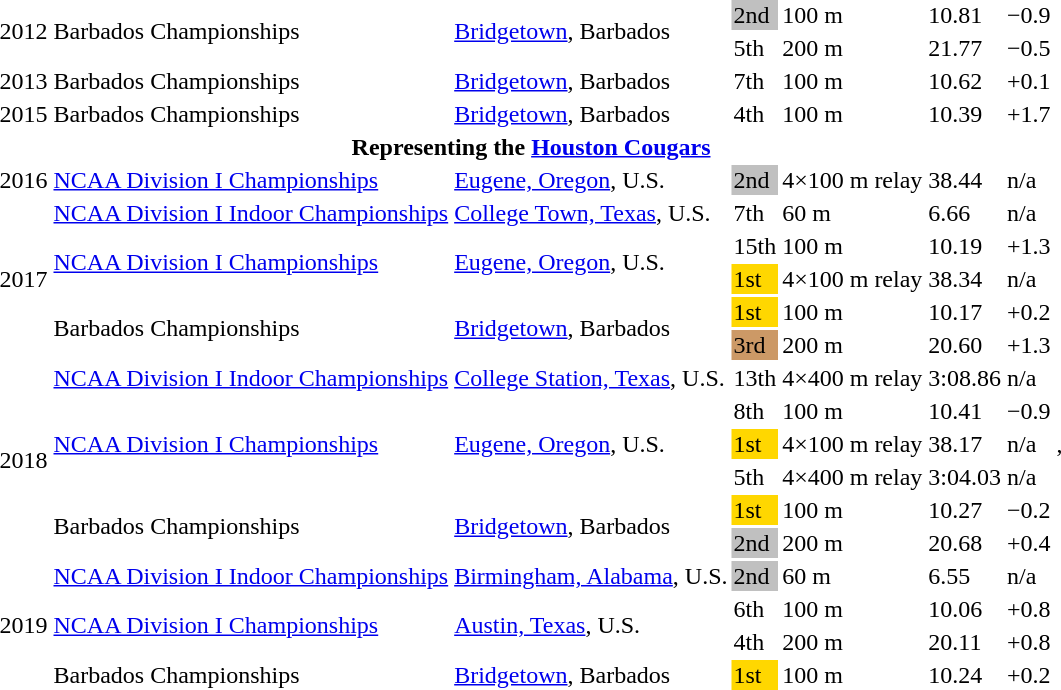<table>
<tr>
<td rowspan=2>2012</td>
<td rowspan=2>Barbados Championships</td>
<td rowspan=2><a href='#'>Bridgetown</a>, Barbados</td>
<td bgcolor=silver>2nd</td>
<td>100 m</td>
<td>10.81</td>
<td>−0.9</td>
<td></td>
</tr>
<tr>
<td>5th</td>
<td>200 m</td>
<td>21.77</td>
<td>−0.5</td>
<td></td>
</tr>
<tr>
<td>2013</td>
<td>Barbados Championships</td>
<td><a href='#'>Bridgetown</a>, Barbados</td>
<td>7th</td>
<td>100 m</td>
<td>10.62</td>
<td>+0.1</td>
<td></td>
</tr>
<tr>
<td>2015</td>
<td>Barbados Championships</td>
<td><a href='#'>Bridgetown</a>, Barbados</td>
<td>4th</td>
<td>100 m</td>
<td>10.39</td>
<td>+1.7</td>
<td></td>
</tr>
<tr>
<th colspan="8">Representing the <a href='#'>Houston Cougars</a></th>
</tr>
<tr>
<td>2016</td>
<td><a href='#'>NCAA Division I Championships</a></td>
<td><a href='#'>Eugene, Oregon</a>, U.S.</td>
<td bgcolor=silver>2nd</td>
<td>4×100 m relay</td>
<td>38.44</td>
<td>n/a</td>
<td></td>
</tr>
<tr>
<td rowspan=5>2017</td>
<td><a href='#'>NCAA Division I Indoor Championships</a></td>
<td><a href='#'>College Town, Texas</a>, U.S.</td>
<td>7th</td>
<td>60 m</td>
<td>6.66</td>
<td>n/a</td>
<td></td>
</tr>
<tr>
<td rowspan=2><a href='#'>NCAA Division I Championships</a></td>
<td rowspan=2><a href='#'>Eugene, Oregon</a>, U.S.</td>
<td>15th</td>
<td>100 m</td>
<td>10.19</td>
<td>+1.3</td>
<td></td>
</tr>
<tr>
<td bgcolor=gold>1st</td>
<td>4×100 m relay</td>
<td>38.34</td>
<td>n/a</td>
<td></td>
</tr>
<tr>
<td rowspan=2>Barbados Championships</td>
<td rowspan=2><a href='#'>Bridgetown</a>, Barbados</td>
<td bgcolor=gold>1st</td>
<td>100 m</td>
<td>10.17</td>
<td>+0.2</td>
<td></td>
</tr>
<tr>
<td bgcolor=cc9966>3rd</td>
<td>200 m</td>
<td>20.60</td>
<td>+1.3</td>
<td></td>
</tr>
<tr>
<td rowspan=6>2018</td>
<td><a href='#'>NCAA Division I Indoor Championships</a></td>
<td><a href='#'>College Station, Texas</a>, U.S.</td>
<td>13th</td>
<td>4×400 m relay</td>
<td>3:08.86</td>
<td>n/a</td>
<td></td>
</tr>
<tr>
<td rowspan=3><a href='#'>NCAA Division I Championships</a></td>
<td rowspan=3><a href='#'>Eugene, Oregon</a>, U.S.</td>
<td>8th</td>
<td>100 m</td>
<td>10.41</td>
<td>−0.9</td>
<td></td>
</tr>
<tr>
<td bgcolor=gold>1st</td>
<td>4×100 m relay</td>
<td>38.17</td>
<td>n/a</td>
<td>, </td>
</tr>
<tr>
<td>5th</td>
<td>4×400 m relay</td>
<td>3:04.03</td>
<td>n/a</td>
<td></td>
</tr>
<tr>
<td rowspan=2>Barbados Championships</td>
<td rowspan=2><a href='#'>Bridgetown</a>, Barbados</td>
<td bgcolor=gold>1st</td>
<td>100 m</td>
<td>10.27</td>
<td>−0.2</td>
<td></td>
</tr>
<tr>
<td bgcolor=silver>2nd</td>
<td>200 m</td>
<td>20.68</td>
<td>+0.4</td>
<td></td>
</tr>
<tr>
<td rowspan=4>2019</td>
<td><a href='#'>NCAA Division I Indoor Championships</a></td>
<td><a href='#'>Birmingham, Alabama</a>, U.S.</td>
<td bgcolor=silver>2nd</td>
<td>60 m</td>
<td>6.55</td>
<td>n/a</td>
<td></td>
</tr>
<tr>
<td rowspan=2><a href='#'>NCAA Division I Championships</a></td>
<td rowspan=2><a href='#'>Austin, Texas</a>, U.S.</td>
<td>6th</td>
<td>100 m</td>
<td>10.06</td>
<td>+0.8</td>
<td></td>
</tr>
<tr>
<td>4th</td>
<td>200 m</td>
<td>20.11</td>
<td>+0.8</td>
<td></td>
</tr>
<tr>
<td>Barbados Championships</td>
<td><a href='#'>Bridgetown</a>, Barbados</td>
<td bgcolor=gold>1st</td>
<td>100 m</td>
<td>10.24</td>
<td>+0.2</td>
<td></td>
</tr>
</table>
